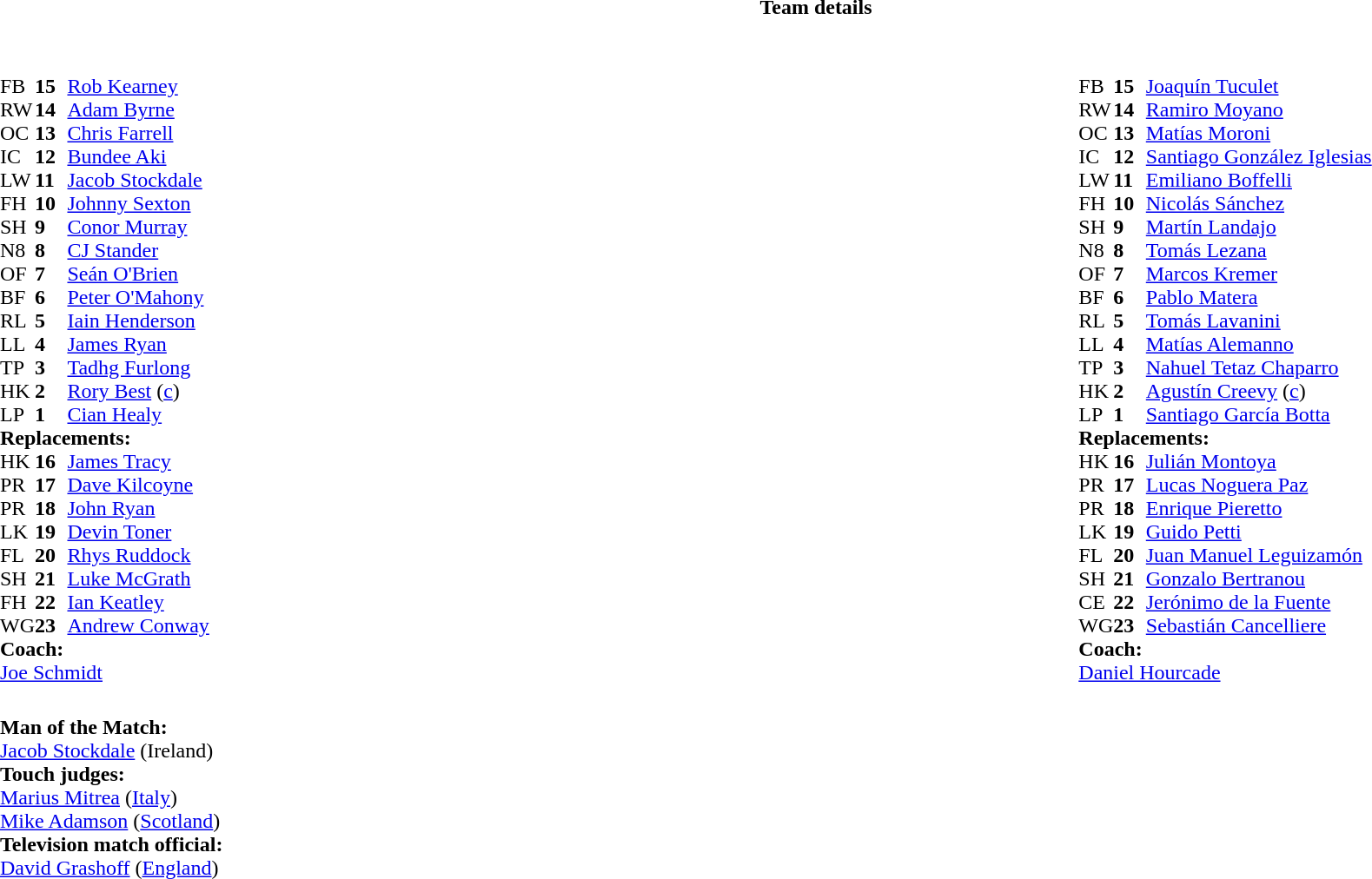<table border="0" style="width:100%" class="collapsible collapsed">
<tr>
<th>Team details</th>
</tr>
<tr>
<td><br><table style="width:100%">
<tr>
<td style="vertical-align:top;width:50%"><br><table style="font-size:100%" cellspacing="0" cellpadding="0">
<tr>
<th width="25"></th>
<th width="25"></th>
</tr>
<tr>
<td>FB</td>
<td><strong>15</strong></td>
<td><a href='#'>Rob Kearney</a></td>
</tr>
<tr>
<td>RW</td>
<td><strong>14</strong></td>
<td><a href='#'>Adam Byrne</a></td>
</tr>
<tr>
<td>OC</td>
<td><strong>13</strong></td>
<td><a href='#'>Chris Farrell</a></td>
<td></td>
<td></td>
</tr>
<tr>
<td>IC</td>
<td><strong>12</strong></td>
<td><a href='#'>Bundee Aki</a></td>
</tr>
<tr>
<td>LW</td>
<td><strong>11</strong></td>
<td><a href='#'>Jacob Stockdale</a></td>
</tr>
<tr>
<td>FH</td>
<td><strong>10</strong></td>
<td><a href='#'>Johnny Sexton</a></td>
<td></td>
<td></td>
</tr>
<tr>
<td>SH</td>
<td><strong>9</strong></td>
<td><a href='#'>Conor Murray</a></td>
<td></td>
<td></td>
</tr>
<tr>
<td>N8</td>
<td><strong>8</strong></td>
<td><a href='#'>CJ Stander</a></td>
</tr>
<tr>
<td>OF</td>
<td><strong>7</strong></td>
<td><a href='#'>Seán O'Brien</a></td>
<td></td>
<td></td>
</tr>
<tr>
<td>BF</td>
<td><strong>6</strong></td>
<td><a href='#'>Peter O'Mahony</a></td>
<td></td>
<td></td>
</tr>
<tr>
<td>RL</td>
<td><strong>5</strong></td>
<td><a href='#'>Iain Henderson</a></td>
</tr>
<tr>
<td>LL</td>
<td><strong>4</strong></td>
<td><a href='#'>James Ryan</a></td>
<td></td>
<td></td>
</tr>
<tr>
<td>TP</td>
<td><strong>3</strong></td>
<td><a href='#'>Tadhg Furlong</a></td>
<td></td>
<td></td>
</tr>
<tr>
<td>HK</td>
<td><strong>2</strong></td>
<td><a href='#'>Rory Best</a> (<a href='#'>c</a>)</td>
</tr>
<tr>
<td>LP</td>
<td><strong>1</strong></td>
<td><a href='#'>Cian Healy</a></td>
<td></td>
<td></td>
</tr>
<tr>
<td colspan=3><strong>Replacements:</strong></td>
</tr>
<tr>
<td>HK</td>
<td><strong>16</strong></td>
<td><a href='#'>James Tracy</a></td>
<td></td>
<td></td>
</tr>
<tr>
<td>PR</td>
<td><strong>17</strong></td>
<td><a href='#'>Dave Kilcoyne</a></td>
<td></td>
<td></td>
</tr>
<tr>
<td>PR</td>
<td><strong>18</strong></td>
<td><a href='#'>John Ryan</a></td>
<td></td>
<td></td>
</tr>
<tr>
<td>LK</td>
<td><strong>19</strong></td>
<td><a href='#'>Devin Toner</a></td>
<td></td>
<td></td>
</tr>
<tr>
<td>FL</td>
<td><strong>20</strong></td>
<td><a href='#'>Rhys Ruddock</a></td>
<td></td>
<td></td>
</tr>
<tr>
<td>SH</td>
<td><strong>21</strong></td>
<td><a href='#'>Luke McGrath</a></td>
<td></td>
<td></td>
</tr>
<tr>
<td>FH</td>
<td><strong>22</strong></td>
<td><a href='#'>Ian Keatley</a></td>
<td></td>
<td></td>
</tr>
<tr>
<td>WG</td>
<td><strong>23</strong></td>
<td><a href='#'>Andrew Conway</a></td>
<td></td>
<td></td>
</tr>
<tr>
<td colspan=3><strong>Coach:</strong></td>
</tr>
<tr>
<td colspan="4"> <a href='#'>Joe Schmidt</a></td>
</tr>
</table>
</td>
<td style="vertical-align:top;width:50%"><br><table cellspacing="0" cellpadding="0" style="font-size:100%;margin:auto">
<tr>
<th width="25"></th>
<th width="25"></th>
</tr>
<tr>
<td>FB</td>
<td><strong>15</strong></td>
<td><a href='#'>Joaquín Tuculet</a></td>
</tr>
<tr>
<td>RW</td>
<td><strong>14</strong></td>
<td><a href='#'>Ramiro Moyano</a></td>
</tr>
<tr>
<td>OC</td>
<td><strong>13</strong></td>
<td><a href='#'>Matías Moroni</a></td>
</tr>
<tr>
<td>IC</td>
<td><strong>12</strong></td>
<td><a href='#'>Santiago González Iglesias</a></td>
<td></td>
<td></td>
</tr>
<tr>
<td>LW</td>
<td><strong>11</strong></td>
<td><a href='#'>Emiliano Boffelli</a></td>
<td></td>
<td></td>
</tr>
<tr>
<td>FH</td>
<td><strong>10</strong></td>
<td><a href='#'>Nicolás Sánchez</a></td>
</tr>
<tr>
<td>SH</td>
<td><strong>9</strong></td>
<td><a href='#'>Martín Landajo</a></td>
<td></td>
<td></td>
</tr>
<tr>
<td>N8</td>
<td><strong>8</strong></td>
<td><a href='#'>Tomás Lezana</a></td>
</tr>
<tr>
<td>OF</td>
<td><strong>7</strong></td>
<td><a href='#'>Marcos Kremer</a></td>
</tr>
<tr>
<td>BF</td>
<td><strong>6</strong></td>
<td><a href='#'>Pablo Matera</a></td>
</tr>
<tr>
<td>RL</td>
<td><strong>5</strong></td>
<td><a href='#'>Tomás Lavanini</a></td>
<td></td>
<td></td>
</tr>
<tr>
<td>LL</td>
<td><strong>4</strong></td>
<td><a href='#'>Matías Alemanno</a></td>
<td></td>
<td></td>
</tr>
<tr>
<td>TP</td>
<td><strong>3</strong></td>
<td><a href='#'>Nahuel Tetaz Chaparro</a></td>
<td></td>
<td></td>
</tr>
<tr>
<td>HK</td>
<td><strong>2</strong></td>
<td><a href='#'>Agustín Creevy</a> (<a href='#'>c</a>)</td>
<td></td>
<td></td>
</tr>
<tr>
<td>LP</td>
<td><strong>1</strong></td>
<td><a href='#'>Santiago García Botta</a></td>
<td></td>
<td></td>
</tr>
<tr>
<td colspan=3><strong>Replacements:</strong></td>
</tr>
<tr>
<td>HK</td>
<td><strong>16</strong></td>
<td><a href='#'>Julián Montoya</a></td>
<td></td>
<td></td>
</tr>
<tr>
<td>PR</td>
<td><strong>17</strong></td>
<td><a href='#'>Lucas Noguera Paz</a></td>
<td></td>
<td></td>
</tr>
<tr>
<td>PR</td>
<td><strong>18</strong></td>
<td><a href='#'>Enrique Pieretto</a></td>
<td></td>
<td></td>
</tr>
<tr>
<td>LK</td>
<td><strong>19</strong></td>
<td><a href='#'>Guido Petti</a></td>
<td></td>
<td></td>
</tr>
<tr>
<td>FL</td>
<td><strong>20</strong></td>
<td><a href='#'>Juan Manuel Leguizamón</a></td>
<td></td>
<td></td>
</tr>
<tr>
<td>SH</td>
<td><strong>21</strong></td>
<td><a href='#'>Gonzalo Bertranou</a></td>
<td></td>
<td></td>
</tr>
<tr>
<td>CE</td>
<td><strong>22</strong></td>
<td><a href='#'>Jerónimo de la Fuente</a></td>
<td></td>
<td></td>
</tr>
<tr>
<td>WG</td>
<td><strong>23</strong></td>
<td><a href='#'>Sebastián Cancelliere</a></td>
<td></td>
<td></td>
</tr>
<tr>
<td colspan=3><strong>Coach:</strong></td>
</tr>
<tr>
<td colspan="4"> <a href='#'>Daniel Hourcade</a></td>
</tr>
</table>
</td>
</tr>
</table>
<table style="width:100%;font-size:100%">
<tr>
<td><br><strong>Man of the Match:</strong>
<br><a href='#'>Jacob Stockdale</a> (Ireland)<br><strong>Touch judges:</strong>
<br><a href='#'>Marius Mitrea</a> (<a href='#'>Italy</a>)
<br><a href='#'>Mike Adamson</a> (<a href='#'>Scotland</a>)
<br><strong>Television match official:</strong>
<br><a href='#'>David Grashoff</a> (<a href='#'>England</a>)</td>
</tr>
</table>
</td>
</tr>
</table>
